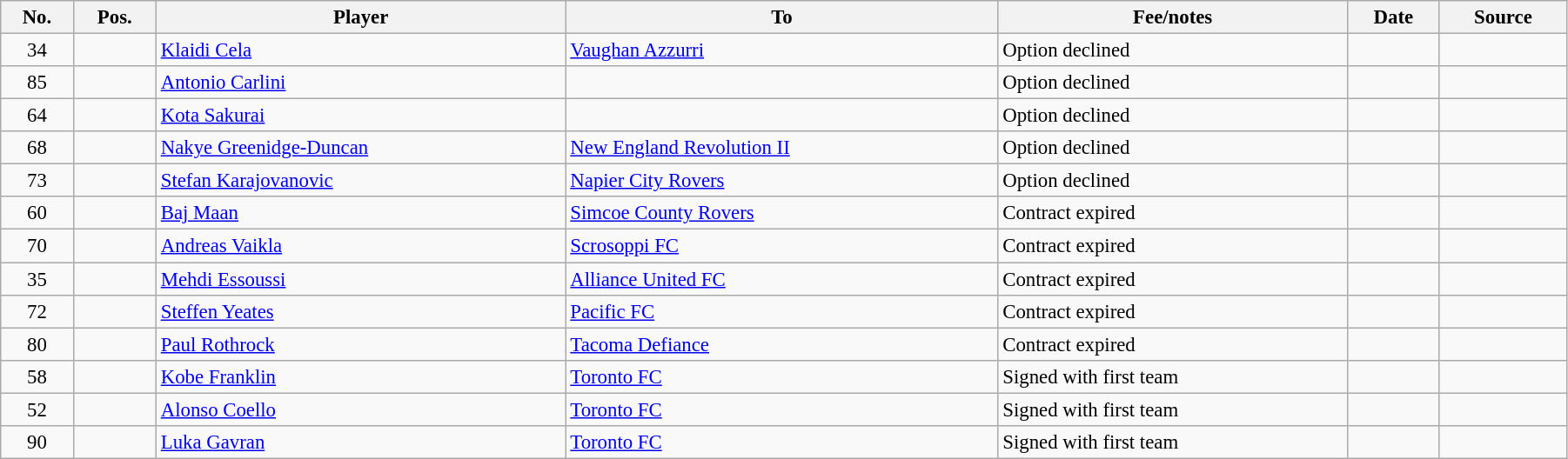<table class="wikitable sortable" style=" font-size:95%; width:95%; text-align:left;">
<tr>
<th>No.</th>
<th>Pos.</th>
<th>Player</th>
<th>To</th>
<th>Fee/notes</th>
<th>Date</th>
<th>Source</th>
</tr>
<tr>
<td align=center>34</td>
<td align=center></td>
<td> <a href='#'>Klaidi Cela</a></td>
<td> <a href='#'>Vaughan Azzurri</a></td>
<td>Option declined</td>
<td></td>
<td></td>
</tr>
<tr>
<td align=center>85</td>
<td align=center></td>
<td> <a href='#'>Antonio Carlini</a></td>
<td></td>
<td>Option declined</td>
<td></td>
<td></td>
</tr>
<tr>
<td align=center>64</td>
<td align=center></td>
<td> <a href='#'>Kota Sakurai</a></td>
<td></td>
<td>Option declined</td>
<td></td>
<td></td>
</tr>
<tr>
<td align=center>68</td>
<td align=center></td>
<td> <a href='#'>Nakye Greenidge-Duncan</a></td>
<td> <a href='#'>New England Revolution II</a></td>
<td>Option declined</td>
<td></td>
<td></td>
</tr>
<tr>
<td align=center>73</td>
<td align=center></td>
<td> <a href='#'>Stefan Karajovanovic</a></td>
<td> <a href='#'>Napier City Rovers</a></td>
<td>Option declined</td>
<td></td>
<td></td>
</tr>
<tr>
<td align=center>60</td>
<td align=center></td>
<td> <a href='#'>Baj Maan</a></td>
<td> <a href='#'>Simcoe County Rovers</a></td>
<td>Contract expired</td>
<td></td>
<td></td>
</tr>
<tr>
<td align=center>70</td>
<td align=center></td>
<td> <a href='#'>Andreas Vaikla</a></td>
<td> <a href='#'>Scrosoppi FC</a></td>
<td>Contract expired</td>
<td></td>
<td></td>
</tr>
<tr>
<td align=center>35</td>
<td align=center></td>
<td> <a href='#'>Mehdi Essoussi</a></td>
<td> <a href='#'>Alliance United FC</a></td>
<td>Contract expired</td>
<td></td>
<td></td>
</tr>
<tr>
<td align=center>72</td>
<td align=center></td>
<td> <a href='#'>Steffen Yeates</a></td>
<td> <a href='#'>Pacific FC</a></td>
<td>Contract expired</td>
<td></td>
<td></td>
</tr>
<tr>
<td align=center>80</td>
<td align=center></td>
<td> <a href='#'>Paul Rothrock</a></td>
<td> <a href='#'>Tacoma Defiance</a></td>
<td>Contract expired</td>
<td></td>
<td></td>
</tr>
<tr>
<td align=center>58</td>
<td align=center></td>
<td> <a href='#'>Kobe Franklin</a></td>
<td> <a href='#'>Toronto FC</a></td>
<td>Signed with first team</td>
<td></td>
<td></td>
</tr>
<tr>
<td align=center>52</td>
<td align=center></td>
<td> <a href='#'>Alonso Coello</a></td>
<td> <a href='#'>Toronto FC</a></td>
<td>Signed with first team</td>
<td></td>
<td></td>
</tr>
<tr>
<td align=center>90</td>
<td align=center></td>
<td> <a href='#'>Luka Gavran</a></td>
<td> <a href='#'>Toronto FC</a></td>
<td>Signed with first team</td>
<td></td>
<td></td>
</tr>
</table>
